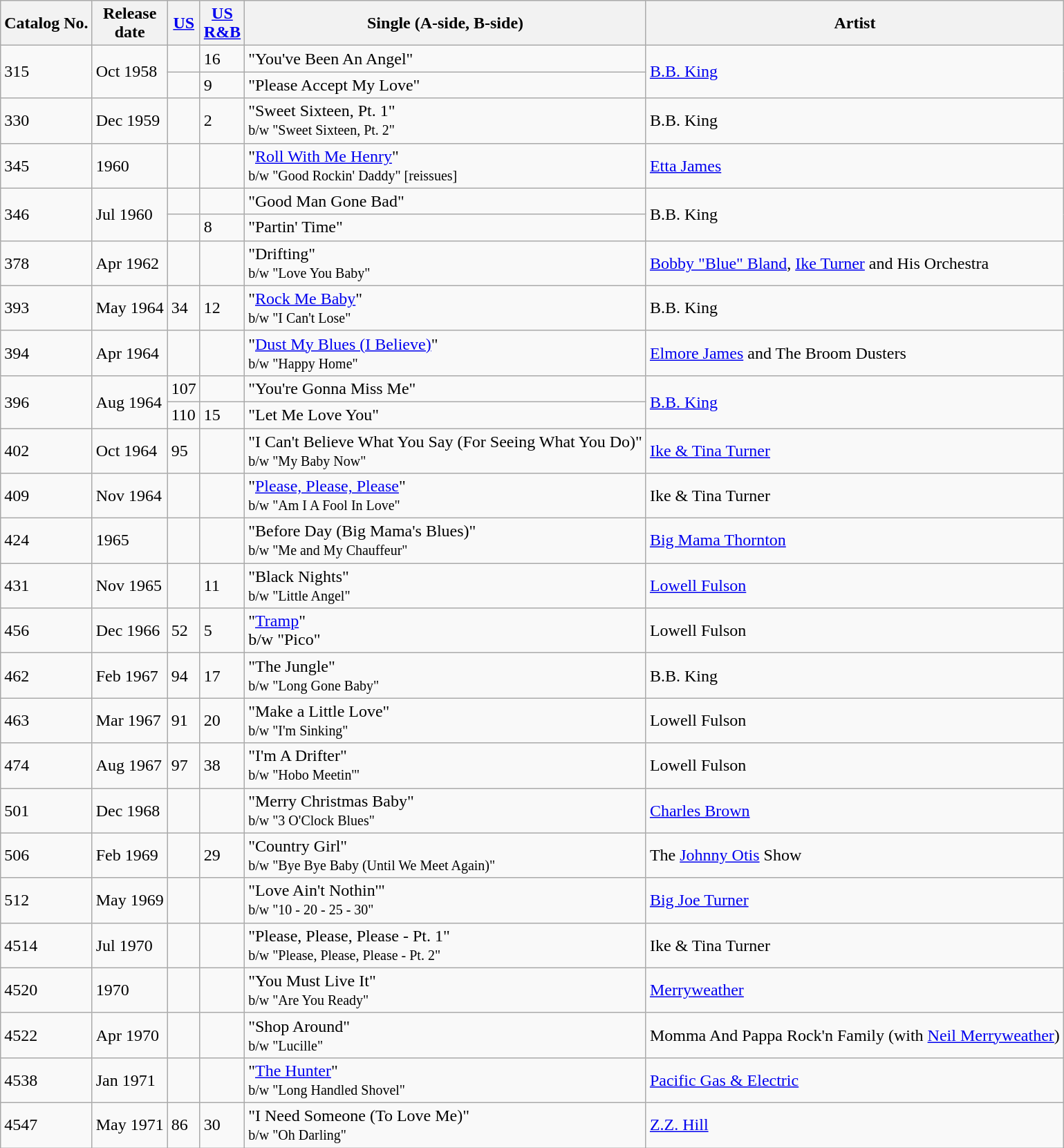<table class="wikitable">
<tr>
<th><strong>Catalog No.</strong></th>
<th>Release<br>date</th>
<th><a href='#'>US</a></th>
<th><a href='#'>US</a><br><a href='#'>R&B</a></th>
<th><strong>Single (A-side, B-side)</strong></th>
<th><strong>Artist</strong></th>
</tr>
<tr>
<td rowspan="2">315</td>
<td rowspan="2">Oct 1958</td>
<td></td>
<td>16</td>
<td>"You've Been An Angel"</td>
<td rowspan="2"><a href='#'>B.B. King</a></td>
</tr>
<tr>
<td></td>
<td>9</td>
<td>"Please Accept My Love"</td>
</tr>
<tr>
<td>330</td>
<td>Dec 1959</td>
<td></td>
<td>2</td>
<td>"Sweet Sixteen, Pt. 1"<br><small>b/w "Sweet Sixteen, Pt. 2"</small></td>
<td>B.B. King</td>
</tr>
<tr>
<td>345</td>
<td>1960</td>
<td></td>
<td></td>
<td>"<a href='#'>Roll With Me Henry</a>"<br><small>b/w "Good Rockin' Daddy" [reissues]</small></td>
<td><a href='#'>Etta James</a></td>
</tr>
<tr>
<td rowspan="2">346</td>
<td rowspan="2">Jul 1960</td>
<td></td>
<td></td>
<td>"Good Man Gone Bad"</td>
<td rowspan="2">B.B. King</td>
</tr>
<tr>
<td></td>
<td>8</td>
<td>"Partin' Time"</td>
</tr>
<tr>
<td>378</td>
<td>Apr 1962</td>
<td></td>
<td></td>
<td>"Drifting"<br><small>b/w "Love You Baby"</small></td>
<td><a href='#'>Bobby "Blue" Bland</a>, <a href='#'>Ike Turner</a> and His Orchestra</td>
</tr>
<tr>
<td>393</td>
<td>May 1964</td>
<td>34</td>
<td>12</td>
<td>"<a href='#'>Rock Me Baby</a>"<br><small>b/w "I Can't Lose"</small></td>
<td>B.B. King</td>
</tr>
<tr>
<td>394</td>
<td>Apr 1964</td>
<td></td>
<td></td>
<td>"<a href='#'>Dust My Blues (I Believe)</a>"<br><small>b/w "Happy Home"</small></td>
<td><a href='#'>Elmore James</a> and The Broom Dusters</td>
</tr>
<tr>
<td rowspan="2">396</td>
<td rowspan="2">Aug 1964</td>
<td>107</td>
<td></td>
<td>"You're Gonna Miss Me"</td>
<td rowspan="2"><a href='#'>B.B. King</a></td>
</tr>
<tr>
<td>110</td>
<td>15</td>
<td>"Let Me Love You"</td>
</tr>
<tr>
<td>402</td>
<td>Oct 1964</td>
<td>95</td>
<td></td>
<td>"I Can't Believe What You Say (For Seeing What You Do)"<br><small>b/w "My Baby Now"</small></td>
<td><a href='#'>Ike & Tina Turner</a></td>
</tr>
<tr>
<td>409</td>
<td>Nov 1964</td>
<td></td>
<td></td>
<td>"<a href='#'>Please, Please, Please</a>"<br><small>b/w "Am I A Fool In Love"</small></td>
<td>Ike & Tina Turner</td>
</tr>
<tr>
<td>424</td>
<td>1965</td>
<td></td>
<td></td>
<td>"Before Day (Big Mama's Blues)"<br><small>b/w "Me and My Chauffeur"</small></td>
<td><a href='#'>Big Mama Thornton</a></td>
</tr>
<tr>
<td>431</td>
<td>Nov 1965</td>
<td></td>
<td>11</td>
<td>"Black Nights"<br><small>b/w "Little Angel"</small></td>
<td><a href='#'>Lowell Fulson</a></td>
</tr>
<tr>
<td>456</td>
<td>Dec 1966</td>
<td>52</td>
<td>5</td>
<td>"<a href='#'>Tramp</a>"<br>b/w "Pico"</td>
<td>Lowell Fulson</td>
</tr>
<tr>
<td>462</td>
<td>Feb 1967</td>
<td>94</td>
<td>17</td>
<td>"The Jungle"<br><small>b/w "Long Gone Baby"</small></td>
<td>B.B. King</td>
</tr>
<tr>
<td>463</td>
<td>Mar 1967</td>
<td>91</td>
<td>20</td>
<td>"Make a Little Love"<br><small>b/w "I'm Sinking"</small></td>
<td>Lowell Fulson</td>
</tr>
<tr>
<td>474</td>
<td>Aug 1967</td>
<td>97</td>
<td>38</td>
<td>"I'm A Drifter"<br><small>b/w "Hobo Meetin'"</small></td>
<td>Lowell Fulson</td>
</tr>
<tr>
<td>501</td>
<td>Dec 1968</td>
<td></td>
<td></td>
<td>"Merry Christmas Baby"<br><small>b/w "3 O'Clock Blues"</small></td>
<td><a href='#'>Charles Brown</a></td>
</tr>
<tr>
<td>506</td>
<td>Feb 1969</td>
<td></td>
<td>29</td>
<td>"Country Girl"<br><small>b/w "Bye Bye Baby (Until We Meet Again)"</small></td>
<td>The <a href='#'>Johnny Otis</a> Show</td>
</tr>
<tr>
<td>512</td>
<td>May 1969</td>
<td></td>
<td></td>
<td>"Love Ain't Nothin'"<br><small>b/w "10 - 20 - 25 - 30"</small></td>
<td><a href='#'>Big Joe Turner</a></td>
</tr>
<tr>
<td>4514</td>
<td>Jul 1970</td>
<td></td>
<td></td>
<td>"Please, Please, Please - Pt. 1"<br><small>b/w "Please, Please, Please - Pt. 2"</small></td>
<td>Ike & Tina Turner</td>
</tr>
<tr>
<td>4520</td>
<td>1970</td>
<td></td>
<td></td>
<td>"You Must Live It"<br><small>b/w "Are You Ready"</small></td>
<td><a href='#'>Merryweather</a></td>
</tr>
<tr>
<td>4522</td>
<td>Apr 1970</td>
<td></td>
<td></td>
<td>"Shop Around"<br><small>b/w "Lucille"</small></td>
<td>Momma And Pappa Rock'n Family (with <a href='#'>Neil Merryweather</a>)</td>
</tr>
<tr>
<td>4538</td>
<td>Jan 1971</td>
<td></td>
<td></td>
<td>"<a href='#'>The Hunter</a>"<br><small>b/w "Long Handled Shovel"</small></td>
<td><a href='#'>Pacific Gas & Electric</a></td>
</tr>
<tr>
<td>4547</td>
<td>May 1971</td>
<td>86</td>
<td>30</td>
<td>"I Need Someone (To Love Me)"<br><small>b/w "Oh Darling"</small></td>
<td><a href='#'>Z.Z. Hill</a></td>
</tr>
</table>
